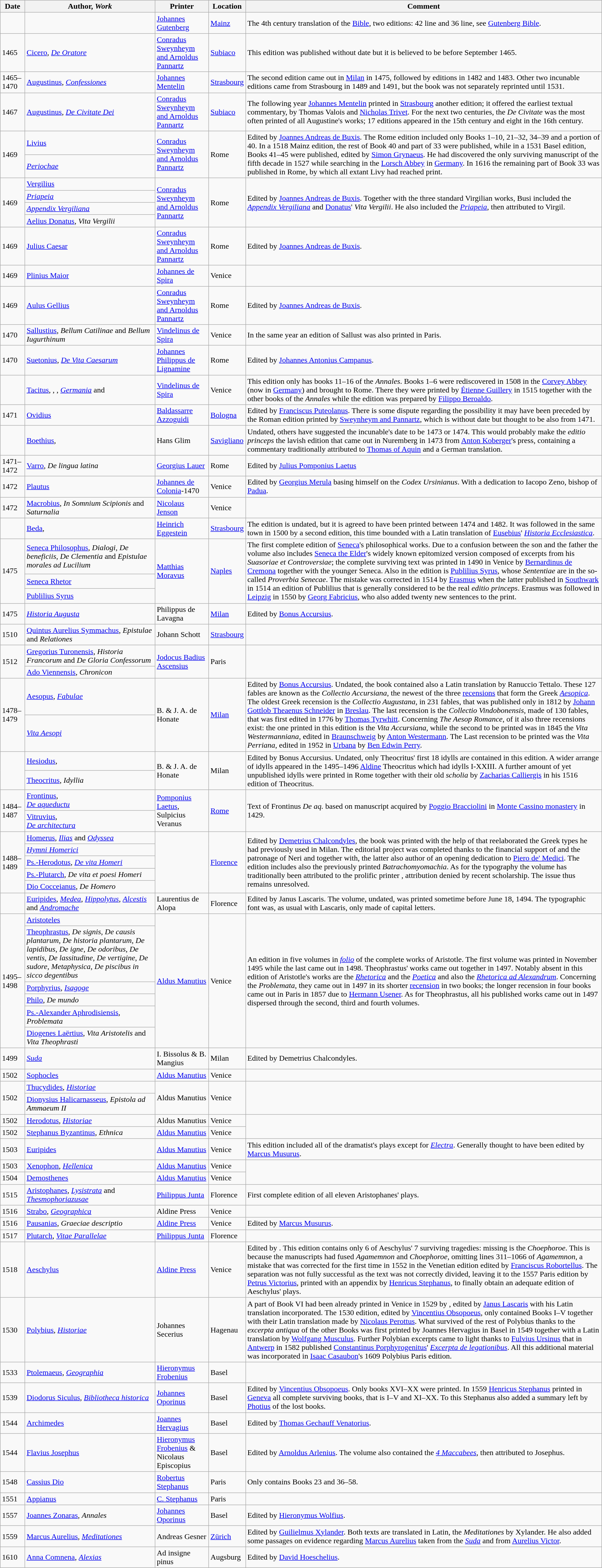<table class="wikitable sortable">
<tr>
<th>Date</th>
<th>Author, <em>Work</em></th>
<th>Printer</th>
<th>Location</th>
<th>Comment</th>
</tr>
<tr>
<td></td>
<td></td>
<td><a href='#'>Johannes Gutenberg</a></td>
<td><a href='#'>Mainz</a></td>
<td>The 4th century translation of the <a href='#'>Bible</a>, two editions: 42 line and 36 line, see <a href='#'>Gutenberg Bible</a>.</td>
</tr>
<tr>
<td>1465</td>
<td><a href='#'>Cicero</a>, <em><a href='#'>De Oratore</a></em></td>
<td><a href='#'>Conradus Sweynheym and Arnoldus Pannartz</a></td>
<td><a href='#'>Subiaco</a></td>
<td>This edition was published without date but it is believed to be before September 1465.</td>
</tr>
<tr>
<td>1465–1470</td>
<td><a href='#'>Augustinus</a>, <em><a href='#'>Confessiones</a></em></td>
<td><a href='#'>Johannes Mentelin</a></td>
<td><a href='#'>Strasbourg</a></td>
<td>The second edition came out in <a href='#'>Milan</a> in 1475, followed by editions in 1482 and 1483. Other two incunable editions came from Strasbourg in 1489 and 1491, but the book was not separately reprinted until 1531.</td>
</tr>
<tr>
<td>1467</td>
<td><a href='#'>Augustinus</a>, <em><a href='#'>De Civitate Dei</a></em></td>
<td><a href='#'>Conradus Sweynheym and Arnoldus Pannartz</a></td>
<td><a href='#'>Subiaco</a></td>
<td>The following year <a href='#'>Johannes Mentelin</a> printed in <a href='#'>Strasbourg</a> another edition; it offered the earliest textual commentary, by Thomas Valois and <a href='#'>Nicholas Trivet</a>. For the next two centuries, the <em>De Civitate</em> was the most often printed of all Augustine's works; 17 editions appeared in the 15th century and eight in the 16th century.</td>
</tr>
<tr>
<td rowspan="2">1469</td>
<td><a href='#'>Livius</a></td>
<td rowspan="2"><a href='#'>Conradus Sweynheym and Arnoldus Pannartz</a></td>
<td rowspan="2">Rome</td>
<td rowspan="2">Edited by <a href='#'>Joannes Andreas de Buxis</a>. The Rome edition included only Books 1–10, 21–32, 34–39 and a portion of 40. In a 1518 Mainz edition, the rest of Book 40 and part of 33 were published, while in a 1531 Basel edition, Books 41–45 were published, edited by <a href='#'>Simon Grynaeus</a>. He had discovered the only surviving manuscript of the fifth decade in 1527 while searching in the <a href='#'>Lorsch Abbey</a> in <a href='#'>Germany</a>. In 1616 the remaining part of Book 33 was published in Rome, by which all extant Livy had reached print.</td>
</tr>
<tr>
<td><em><a href='#'>Periochae</a></em></td>
</tr>
<tr>
<td rowspan="4">1469</td>
<td><a href='#'>Vergilius</a></td>
<td rowspan="4"><a href='#'>Conradus Sweynheym and Arnoldus Pannartz</a></td>
<td rowspan="4">Rome</td>
<td rowspan="4">Edited by <a href='#'>Joannes Andreas de Buxis</a>. Together with the three standard Virgilian works, Busi included the <em><a href='#'>Appendix Vergiliana</a></em> and <a href='#'>Donatus</a>' <em>Vita Vergilii</em>. He also included the <em><a href='#'>Priapeia</a></em>, then attributed to Virgil.</td>
</tr>
<tr>
<td><em><a href='#'>Priapeia</a></em></td>
</tr>
<tr>
<td><em><a href='#'>Appendix Vergiliana</a></em></td>
</tr>
<tr>
<td><a href='#'>Aelius Donatus</a>, <em>Vita Vergilii</em></td>
</tr>
<tr>
<td>1469</td>
<td><a href='#'>Julius Caesar</a></td>
<td><a href='#'>Conradus Sweynheym and Arnoldus Pannartz</a></td>
<td>Rome</td>
<td>Edited by <a href='#'>Joannes Andreas de Buxis</a>.</td>
</tr>
<tr>
<td>1469</td>
<td><a href='#'>Plinius Maior</a></td>
<td><a href='#'>Johannes de Spira</a></td>
<td>Venice</td>
</tr>
<tr>
<td>1469</td>
<td><a href='#'>Aulus Gellius</a></td>
<td><a href='#'>Conradus Sweynheym and Arnoldus Pannartz</a></td>
<td>Rome</td>
<td>Edited by <a href='#'>Joannes Andreas de Buxis</a>.</td>
</tr>
<tr>
<td>1470</td>
<td><a href='#'>Sallustius</a>, <em>Bellum Catilinae</em> and <em>Bellum Iugurthinum</em></td>
<td><a href='#'>Vindelinus de Spira</a></td>
<td>Venice</td>
<td>In the same year an edition of Sallust was also printed in Paris.</td>
</tr>
<tr>
<td>1470</td>
<td><a href='#'>Suetonius</a>, <em><a href='#'>De Vita Caesarum</a></em></td>
<td><a href='#'>Johannes Philippus de Lignamine</a></td>
<td>Rome</td>
<td>Edited by <a href='#'>Johannes Antonius Campanus</a>.</td>
</tr>
<tr>
<td></td>
<td><a href='#'>Tacitus</a>, , , <em><a href='#'>Germania</a></em> and </td>
<td><a href='#'>Vindelinus de Spira</a></td>
<td>Venice</td>
<td>This edition only has books 11–16 of the <em>Annales</em>. Books 1–6 were rediscovered in 1508 in the <a href='#'>Corvey Abbey</a> (now in <a href='#'>Germany</a>) and brought to Rome. There they were printed by <a href='#'>Étienne Guillery</a> in 1515 together with the other books of the <em>Annales</em> while the edition was prepared by <a href='#'>Filippo Beroaldo</a>.</td>
</tr>
<tr>
<td>1471</td>
<td><a href='#'>Ovidius</a></td>
<td><a href='#'>Baldassarre Azzoguidi</a></td>
<td><a href='#'>Bologna</a></td>
<td>Edited by <a href='#'>Franciscus Puteolanus</a>. There is some dispute regarding the possibility it may have been preceded by the Roman edition printed by <a href='#'>Sweynheym and Pannartz</a>, which is without date but thought to be also from 1471.</td>
</tr>
<tr>
<td></td>
<td><a href='#'>Boethius</a>, </td>
<td>Hans Glim</td>
<td><a href='#'>Savigliano</a></td>
<td>Undated, others have suggested the incunable's date to be 1473 or 1474. This would probably make the <em>editio princeps</em> the lavish edition that came out in Nuremberg in 1473 from <a href='#'>Anton Koberger</a>'s press, containing a commentary traditionally attributed to <a href='#'>Thomas of Aquin</a> and a German translation.</td>
</tr>
<tr>
<td>1471–1472</td>
<td><a href='#'>Varro</a>, <em>De lingua latina</em></td>
<td><a href='#'>Georgius Lauer</a></td>
<td>Rome</td>
<td>Edited by <a href='#'>Julius Pomponius Laetus</a></td>
</tr>
<tr>
<td>1472</td>
<td><a href='#'>Plautus</a></td>
<td><a href='#'>Johannes de Colonia</a>-1470</td>
<td>Venice</td>
<td>Edited by <a href='#'>Georgius Merula</a> basing himself on the <em>Codex Ursinianus</em>. With a dedication to Iacopo Zeno, bishop of <a href='#'>Padua</a>.</td>
</tr>
<tr>
<td>1472</td>
<td><a href='#'>Macrobius</a>, <em>In Somnium Scipionis</em> and <em>Saturnalia</em></td>
<td><a href='#'>Nicolaus Jenson</a></td>
<td>Venice</td>
</tr>
<tr>
<td></td>
<td><a href='#'>Beda</a>, </td>
<td><a href='#'>Heinrich Eggestein</a></td>
<td><a href='#'>Strasbourg</a></td>
<td>The edition is undated, but it is agreed to have been printed between 1474 and 1482. It was followed in the same town in 1500 by a second edition, this time bounded with a Latin translation of <a href='#'>Eusebius</a>' <em><a href='#'>Historia Ecclesiastica</a></em>.</td>
</tr>
<tr>
<td rowspan="3">1475</td>
<td><a href='#'>Seneca Philosophus</a>, <em>Dialogi</em>, <em>De beneficiis</em>, <em>De Clementia</em> and <em>Epistulae morales ad Lucilium</em></td>
<td rowspan="3"><a href='#'>Matthias Moravus</a></td>
<td rowspan="3"><a href='#'>Naples</a></td>
<td rowspan="3">The first complete edition of <a href='#'>Seneca</a>'s philosophical works. Due to a confusion between the son and the father the volume also includes <a href='#'>Seneca the Elder</a>'s widely known epitomized version composed of excerpts from his <em>Suasoriae et Controversiae</em>; the complete surviving text was printed in 1490 in Venice by <a href='#'>Bernardinus de Cremona</a> together with the younger Seneca. Also in the edition is <a href='#'>Publilius Syrus</a>, whose <em>Sententiae</em> are in the so-called <em>Proverbia Senecae</em>. The mistake was corrected in 1514 by <a href='#'>Erasmus</a> when the latter published in <a href='#'>Southwark</a> in 1514 an edition of Publilius that is generally considered to be the real <em>editio princeps</em>. Erasmus was followed in <a href='#'>Leipzig</a> in 1550 by <a href='#'>Georg Fabricius</a>, who also added twenty new sentences to the print.</td>
</tr>
<tr>
<td><a href='#'>Seneca Rhetor</a></td>
</tr>
<tr>
<td><a href='#'>Publilius Syrus</a></td>
</tr>
<tr>
<td>1475</td>
<td><em><a href='#'>Historia Augusta</a></em></td>
<td>Philippus de Lavagna</td>
<td><a href='#'>Milan</a></td>
<td>Edited by <a href='#'>Bonus Accursius</a>.</td>
</tr>
<tr>
<td>1510</td>
<td><a href='#'>Quintus Aurelius Symmachus</a>, <em>Epistulae</em> and <em>Relationes</em></td>
<td>Johann Schott</td>
<td><a href='#'>Strasbourg</a></td>
</tr>
<tr>
<td rowspan="2">1512</td>
<td><a href='#'>Gregorius Turonensis</a>, <em>Historia Francorum</em> and <em>De Gloria Confessorum</em></td>
<td rowspan="2"><a href='#'>Jodocus Badius Ascensius</a></td>
<td rowspan="2">Paris</td>
<td rowspan="2"></td>
</tr>
<tr>
<td><a href='#'>Ado Viennensis</a>, <em>Chronicon</em></td>
</tr>
<tr>
<td rowspan="2">1478–1479</td>
<td><a href='#'>Aesopus</a>, <em><a href='#'>Fabulae</a></em></td>
<td rowspan="2">B. & J. A. de Honate</td>
<td rowspan="2"><a href='#'>Milan</a></td>
<td rowspan="2">Edited by <a href='#'>Bonus Accursius</a>. Undated, the book contained also a Latin translation by Ranuccio Tettalo. These 127 fables are known as the <em>Collectio Accursiana</em>, the newest of the three <a href='#'>recensions</a> that form the Greek <em><a href='#'>Aesopica</a></em>. The oldest Greek recension is the <em>Collectio Augustana</em>, in 231 fables, that was published only in 1812 by <a href='#'>Johann Gottlob Theaenus Schneider</a> in <a href='#'>Breslau</a>. The last recension is the <em>Collectio Vindobonensis</em>, made of 130 fables, that was first edited in 1776 by <a href='#'>Thomas Tyrwhitt</a>. Concerning <em>The Aesop Romance</em>, of it also three recensions exist: the one printed in this edition is the <em>Vita Accursiana</em>, while the second to be printed was in 1845 the <em>Vita Westermanniana</em>, edited in <a href='#'>Braunschweig</a> by <a href='#'>Anton Westermann</a>. The Last recension to be printed was the <em>Vita Perriana</em>, edited in 1952 in <a href='#'>Urbana</a> by <a href='#'>Ben Edwin Perry</a>.</td>
</tr>
<tr>
<td><em><a href='#'>Vita Aesopi</a></em></td>
</tr>
<tr>
<td rowspan="2"></td>
<td><a href='#'>Hesiodus</a>, </td>
<td rowspan="2">B. & J. A. de Honate</td>
<td rowspan="2">Milan</td>
<td rowspan="2">Edited by Bonus Accursius. Undated, only Theocritus' first 18 idylls are contained in this edition. A wider arrange of idylls appeared in the 1495–1496 <a href='#'>Aldine</a> Theocritus which had idylls I-XXIII. A further amount of yet unpublished idylls were printed in Rome together with their old <em>scholia</em> by <a href='#'>Zacharias Calliergis</a> in his 1516 edition of Theocritus.</td>
</tr>
<tr>
<td><a href='#'>Theocritus</a>, <em>Idyllia</em></td>
</tr>
<tr>
<td rowspan="2">1484–1487</td>
<td><a href='#'>Frontinus</a>,<br><em><a href='#'>De aqueductu</a></em></td>
<td rowspan="2"><a href='#'>Pomponius Laetus</a>, Sulpicius Veranus</td>
<td rowspan="2"><a href='#'>Rome</a></td>
<td rowspan="2">Text of Frontinus <em>De aq.</em> based on manuscript acquired by <a href='#'>Poggio Bracciolini</a> in <a href='#'>Monte Cassino monastery</a> in 1429.</td>
</tr>
<tr>
<td><a href='#'>Vitruvius</a>,<br><em><a href='#'>De architectura</a></em></td>
</tr>
<tr>
<td rowspan="5">1488–1489</td>
<td><a href='#'>Homerus</a>, <em><a href='#'>Ilias</a></em> and <em><a href='#'>Odyssea</a></em></td>
<td rowspan="5"></td>
<td rowspan="5"><a href='#'>Florence</a></td>
<td rowspan="5">Edited by <a href='#'>Demetrius Chalcondyles</a>, the book was printed with the help of  that reelaborated the Greek types he had previously used in Milan. The editorial project was completed thanks to the financial support of  and the patronage of Neri and  together with, the latter also author of an opening dedication to <a href='#'>Piero de' Medici</a>. The edition includes also the previously printed <em>Batrachomyomachia</em>. As for the typography the volume has traditionally been attributed to the prolific printer , attribution denied by recent scholarship. The issue thus remains unresolved.</td>
</tr>
<tr>
<td><em><a href='#'>Hymni Homerici</a></em></td>
</tr>
<tr>
<td><a href='#'>Ps.-Herodotus</a>, <em><a href='#'>De vita Homeri</a></em></td>
</tr>
<tr>
<td><a href='#'>Ps.-Plutarch</a>, <em>De vita et poesi Homeri</em></td>
</tr>
<tr>
<td><a href='#'>Dio Cocceianus</a>, <em>De Homero</em></td>
</tr>
<tr>
<td></td>
<td><a href='#'>Euripides</a>, <em><a href='#'>Medea</a></em>, <em><a href='#'>Hippolytus</a></em>, <em><a href='#'>Alcestis</a></em> and <em><a href='#'>Andromache</a></em></td>
<td>Laurentius de Alopa</td>
<td>Florence</td>
<td>Edited by Janus Lascaris. The volume, undated, was printed sometime before June 18, 1494. The typographic font was, as usual with Lascaris, only made of capital letters.</td>
</tr>
<tr>
<td rowspan="6">1495–1498</td>
<td><a href='#'>Aristoteles</a></td>
<td rowspan="6"><a href='#'>Aldus Manutius</a></td>
<td rowspan="6">Venice</td>
<td rowspan="6">An edition in five volumes in <em><a href='#'>folio</a></em> of the complete works of Aristotle. The first volume was printed in November 1495 while the last came out in 1498. Theophrastus' works came out together in 1497. Notably absent in this edition of Aristotle's works are the <em><a href='#'>Rhetorica</a></em> and the <em><a href='#'>Poetica</a></em> and also the <em><a href='#'>Rhetorica ad Alexandrum</a></em>. Concerning the <em>Problemata</em>, they came out in 1497 in its shorter <a href='#'>recension</a> in two books; the longer recension in four books came out in Paris in 1857 due to <a href='#'>Hermann Usener</a>. As for Theophrastus, all his published works came out in 1497 dispersed through the second, third and fourth volumes.</td>
</tr>
<tr>
<td><a href='#'>Theophrastus</a>, <em>De signis</em>, <em>De causis plantarum</em>, <em>De historia plantarum</em>, <em>De lapidibus</em>, <em>De igne</em>, <em>De odoribus</em>, <em>De ventis</em>, <em>De lassitudine</em>, <em>De vertigine</em>, <em>De sudore</em>, <em>Metaphysica</em>, <em>De piscibus in sicco degentibus</em></td>
</tr>
<tr>
<td><a href='#'>Porphyrius</a>, <em><a href='#'>Isagoge</a></em></td>
</tr>
<tr>
<td><a href='#'>Philo</a>, <em>De mundo</em></td>
</tr>
<tr>
<td><a href='#'>Ps.-Alexander Aphrodisiensis</a>, <em>Problemata</em></td>
</tr>
<tr>
<td><a href='#'>Diogenes Laërtius</a>, <em>Vita Aristotelis</em> and <em>Vita Theophrasti</em></td>
</tr>
<tr>
<td>1499</td>
<td><em><a href='#'>Suda</a></em></td>
<td>I. Bissolus & B. Mangius</td>
<td>Milan</td>
<td>Edited by Demetrius Chalcondyles.</td>
</tr>
<tr>
<td>1502</td>
<td><a href='#'>Sophocles</a></td>
<td><a href='#'>Aldus Manutius</a></td>
<td>Venice</td>
<td></td>
</tr>
<tr>
<td rowspan="2">1502</td>
<td><a href='#'>Thucydides</a>, <em><a href='#'>Historiae</a></em></td>
<td rowspan="2">Aldus Manutius</td>
<td rowspan="2">Venice</td>
<td rowspan="2"></td>
</tr>
<tr>
<td><a href='#'>Dionysius Halicarnasseus</a>, <em>Epistola ad Ammaeum II</em></td>
</tr>
<tr>
<td>1502</td>
<td><a href='#'>Herodotus</a>, <em><a href='#'>Historiae</a></em></td>
<td>Aldus Manutius</td>
<td>Venice</td>
</tr>
<tr>
<td>1502</td>
<td><a href='#'>Stephanus Byzantinus</a>, <em>Ethnica</em></td>
<td><a href='#'>Aldus Manutius</a></td>
<td>Venice</td>
</tr>
<tr>
<td>1503</td>
<td><a href='#'>Euripides</a></td>
<td><a href='#'>Aldus Manutius</a></td>
<td>Venice</td>
<td>This edition included all of the dramatist's plays except for <em><a href='#'>Electra</a></em>. Generally thought to have been edited by <a href='#'>Marcus Musurus</a>.</td>
</tr>
<tr>
<td>1503</td>
<td><a href='#'>Xenophon</a>, <em><a href='#'>Hellenica</a></em></td>
<td><a href='#'>Aldus Manutius</a></td>
<td>Venice</td>
</tr>
<tr>
<td>1504</td>
<td><a href='#'>Demosthenes</a></td>
<td><a href='#'>Aldus Manutius</a></td>
<td>Venice</td>
</tr>
<tr>
<td>1515</td>
<td><a href='#'>Aristophanes</a>, <em><a href='#'>Lysistrata</a></em> and <em><a href='#'>Thesmophoriazusae</a></em></td>
<td><a href='#'>Philippus Junta</a></td>
<td>Florence</td>
<td>First complete edition of all eleven Aristophanes' plays.</td>
</tr>
<tr>
<td>1516</td>
<td><a href='#'>Strabo</a>, <em><a href='#'>Geographica</a></em></td>
<td>Aldine Press</td>
<td>Venice</td>
<td></td>
</tr>
<tr>
<td>1516</td>
<td><a href='#'>Pausanias</a>, <em>Graeciae descriptio</em></td>
<td><a href='#'>Aldine Press</a></td>
<td>Venice</td>
<td>Edited by <a href='#'>Marcus Musurus</a>.</td>
</tr>
<tr>
<td>1517</td>
<td><a href='#'>Plutarch</a>, <em><a href='#'>Vitae Parallelae</a></em></td>
<td><a href='#'>Philippus Junta</a></td>
<td>Florence</td>
</tr>
<tr>
<td>1518</td>
<td><a href='#'>Aeschylus</a></td>
<td><a href='#'>Aldine Press</a></td>
<td>Venice</td>
<td>Edited by . This edition contains only 6 of Aeschylus' 7 surviving tragedies: missing is the <em>Choephoroe</em>. This is because the manuscripts had fused <em>Agamemnon</em> and <em>Choephoroe</em>, omitting lines 311–1066 of <em>Agamemnon</em>, a mistake that was corrected for the first time in 1552 in the Venetian edition edited by <a href='#'>Franciscus Robortellus</a>. The separation was not fully successful as the text was not correctly divided, leaving it to the 1557 Paris edition by <a href='#'>Petrus Victorius</a>, printed with an appendix by <a href='#'>Henricus Stephanus</a>, to finally obtain an adequate edition of Aeschylus' plays.</td>
</tr>
<tr>
<td>1530</td>
<td><a href='#'>Polybius</a>, <em><a href='#'>Historiae</a></em></td>
<td>Johannes Secerius</td>
<td>Hagenau</td>
<td>A part of Book VI had been already printed in Venice in 1529 by , edited by <a href='#'>Janus Lascaris</a> with his Latin translation incorporated. The 1530 edition, edited by <a href='#'>Vincentius Obsopoeus</a>, only contained Books I–V together with their Latin translation made by <a href='#'>Nicolaus Perottus</a>. What survived of the rest of Polybius thanks to the <em>excerpta antiqua</em> of the other Books was first printed by Joannes Hervagius in Basel in 1549 together with a Latin translation by <a href='#'>Wolfgang Musculus</a>. Further Polybian excerpts came to light thanks to <a href='#'>Fulvius Ursinus</a> that in <a href='#'>Antwerp</a> in 1582 published <a href='#'>Constantinus Porphyrogenitus</a>' <em><a href='#'>Excerpta de legationibus</a></em>. All this additional material was incorporated in <a href='#'>Isaac Casaubon</a>'s 1609 Polybius Paris edition.</td>
</tr>
<tr>
<td>1533</td>
<td><a href='#'>Ptolemaeus</a>, <em><a href='#'>Geographia</a></em></td>
<td><a href='#'>Hieronymus Frobenius</a></td>
<td>Basel</td>
</tr>
<tr>
<td>1539</td>
<td><a href='#'>Diodorus Siculus</a>, <em><a href='#'>Bibliotheca historica</a></em></td>
<td><a href='#'>Johannes Oporinus</a></td>
<td>Basel</td>
<td>Edited by <a href='#'>Vincentius Obsopoeus</a>. Only books XVI–XX were printed. In 1559 <a href='#'>Henricus Stephanus</a> printed in <a href='#'>Geneva</a> all complete surviving books, that is I–V and XI–XX. To this Stephanus also added a summary left by <a href='#'>Photius</a> of the lost books.</td>
</tr>
<tr>
<td>1544</td>
<td><a href='#'>Archimedes</a></td>
<td><a href='#'>Joannes Hervagius</a></td>
<td>Basel</td>
<td>Edited by <a href='#'>Thomas Gechauff Venatorius</a>.</td>
</tr>
<tr>
<td>1544</td>
<td><a href='#'>Flavius Josephus</a></td>
<td><a href='#'>Hieronymus Frobenius</a> & Nicolaus Episcopius</td>
<td>Basel</td>
<td>Edited by <a href='#'>Arnoldus Arlenius</a>. The volume also contained the <em><a href='#'>4 Maccabees</a></em>, then attributed to Josephus.</td>
</tr>
<tr>
<td>1548</td>
<td><a href='#'>Cassius Dio</a></td>
<td><a href='#'>Robertus Stephanus</a></td>
<td>Paris</td>
<td>Only contains Books 23 and 36–58.</td>
</tr>
<tr>
<td>1551</td>
<td><a href='#'>Appianus</a></td>
<td><a href='#'>C. Stephanus</a></td>
<td>Paris</td>
</tr>
<tr>
<td>1557</td>
<td><a href='#'>Joannes Zonaras</a>, <em>Annales</em></td>
<td><a href='#'>Johannes Oporinus</a></td>
<td>Basel</td>
<td>Edited by <a href='#'>Hieronymus Wolfius</a>.</td>
</tr>
<tr>
<td>1559</td>
<td><a href='#'>Marcus Aurelius</a>, <em><a href='#'>Meditationes</a></em></td>
<td>Andreas Gesner</td>
<td><a href='#'>Zürich</a></td>
<td>Edited by <a href='#'>Guilielmus Xylander</a>. Both texts are translated in Latin, the <em>Meditationes</em> by Xylander. He also added some passages on evidence regarding <a href='#'>Marcus Aurelius</a> taken from the <em><a href='#'>Suda</a></em> and from <a href='#'>Aurelius Victor</a>.</td>
</tr>
<tr>
<td>1610</td>
<td><a href='#'>Anna Comnena</a>, <em><a href='#'>Alexias</a></em></td>
<td>Ad insigne pinus</td>
<td>Augsburg</td>
<td>Edited by <a href='#'>David Hoeschelius</a>.</td>
</tr>
</table>
